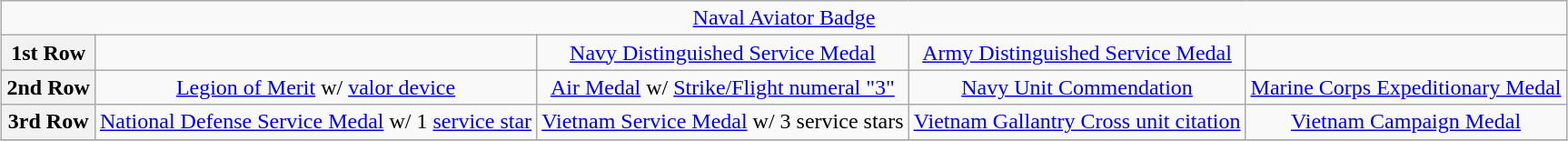<table class="wikitable" style="margin:1em auto; text-align:center;">
<tr>
<td colspan="5"><a href='#'>Naval Aviator Badge</a></td>
</tr>
<tr>
<th>1st Row</th>
<td></td>
<td><a href='#'>Navy Distinguished Service Medal</a></td>
<td><a href='#'>Army Distinguished Service Medal</a></td>
<td></td>
</tr>
<tr>
<th>2nd Row</th>
<td><a href='#'>Legion of Merit</a> w/ <a href='#'>valor device</a></td>
<td><a href='#'>Air Medal</a> w/ <a href='#'>Strike/Flight numeral "3"</a></td>
<td><a href='#'>Navy Unit Commendation</a></td>
<td><a href='#'>Marine Corps Expeditionary Medal</a></td>
</tr>
<tr>
<th>3rd Row</th>
<td><a href='#'>National Defense Service Medal</a> w/ 1 <a href='#'>service star</a></td>
<td><a href='#'>Vietnam Service Medal</a> w/ 3 service stars</td>
<td><a href='#'>Vietnam Gallantry Cross unit citation</a></td>
<td><a href='#'>Vietnam Campaign Medal</a></td>
</tr>
<tr>
</tr>
</table>
